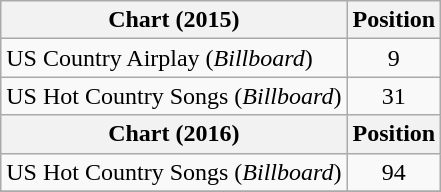<table class="wikitable sortable">
<tr>
<th scope="col">Chart (2015)</th>
<th scope="col">Position</th>
</tr>
<tr>
<td>US Country Airplay (<em>Billboard</em>)</td>
<td align="center">9</td>
</tr>
<tr>
<td>US Hot Country Songs (<em>Billboard</em>)</td>
<td align="center">31</td>
</tr>
<tr>
<th scope="col">Chart (2016)</th>
<th scope="col">Position</th>
</tr>
<tr>
<td>US Hot Country Songs (<em>Billboard</em>)</td>
<td align="center">94</td>
</tr>
<tr>
</tr>
</table>
